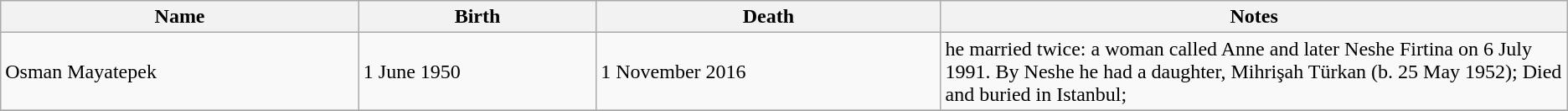<table class="wikitable">
<tr>
<th>Name</th>
<th>Birth</th>
<th>Death</th>
<th style="width:40%;">Notes</th>
</tr>
<tr>
<td>Osman Mayatepek</td>
<td>1 June 1950</td>
<td>1 November 2016</td>
<td>he married twice: a woman called Anne and later Neshe Firtina on 6 July 1991. By Neshe he had a daughter, Mihrişah Türkan (b. 25 May 1952); Died and buried in Istanbul;</td>
</tr>
<tr>
</tr>
</table>
